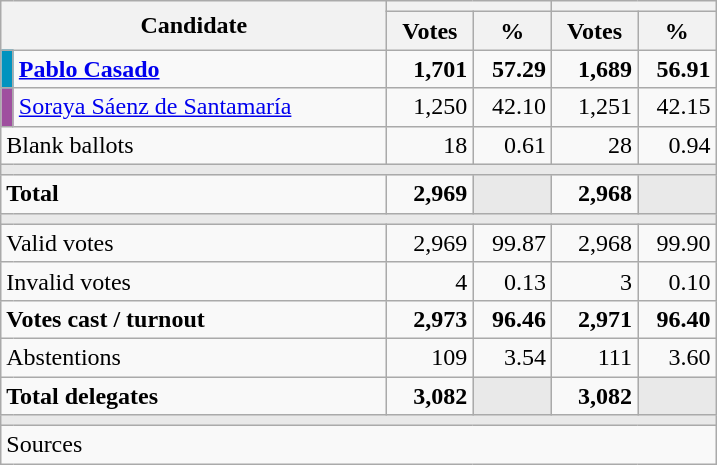<table class="wikitable" style="text-align:right;">
<tr>
<th rowspan="2" colspan="2" width="250">Candidate</th>
<th colspan="2"></th>
<th colspan="2"></th>
</tr>
<tr>
<th width="50">Votes</th>
<th width="45">%</th>
<th width="50">Votes</th>
<th width="45">%</th>
</tr>
<tr>
<td width="1" style="color:inherit;background:#0093BF"></td>
<td align="left"><strong><a href='#'>Pablo Casado</a></strong></td>
<td><strong>1,701</strong></td>
<td><strong>57.29</strong></td>
<td><strong>1,689</strong></td>
<td><strong>56.91</strong></td>
</tr>
<tr>
<td style="color:inherit;background:#9F4F9F"></td>
<td align="left"><a href='#'>Soraya Sáenz de Santamaría</a></td>
<td>1,250</td>
<td>42.10</td>
<td>1,251</td>
<td>42.15</td>
</tr>
<tr>
<td align="left" colspan="2">Blank ballots</td>
<td>18</td>
<td>0.61</td>
<td>28</td>
<td>0.94</td>
</tr>
<tr>
<td colspan="6" bgcolor="#E9E9E9"></td>
</tr>
<tr style="font-weight:bold;">
<td align="left" colspan="2">Total</td>
<td>2,969</td>
<td bgcolor="#E9E9E9"></td>
<td>2,968</td>
<td bgcolor="#E9E9E9"></td>
</tr>
<tr>
<td colspan="6" bgcolor="#E9E9E9"></td>
</tr>
<tr>
<td align="left" colspan="2">Valid votes</td>
<td>2,969</td>
<td>99.87</td>
<td>2,968</td>
<td>99.90</td>
</tr>
<tr>
<td align="left" colspan="2">Invalid votes</td>
<td>4</td>
<td>0.13</td>
<td>3</td>
<td>0.10</td>
</tr>
<tr style="font-weight:bold;">
<td align="left" colspan="2">Votes cast / turnout</td>
<td>2,973</td>
<td>96.46</td>
<td>2,971</td>
<td>96.40</td>
</tr>
<tr>
<td align="left" colspan="2">Abstentions</td>
<td>109</td>
<td>3.54</td>
<td>111</td>
<td>3.60</td>
</tr>
<tr style="font-weight:bold;">
<td align="left" colspan="2">Total delegates</td>
<td>3,082</td>
<td bgcolor="#E9E9E9"></td>
<td>3,082</td>
<td bgcolor="#E9E9E9"></td>
</tr>
<tr>
<td colspan="6" bgcolor="#E9E9E9"></td>
</tr>
<tr>
<td align="left" colspan="6">Sources</td>
</tr>
</table>
